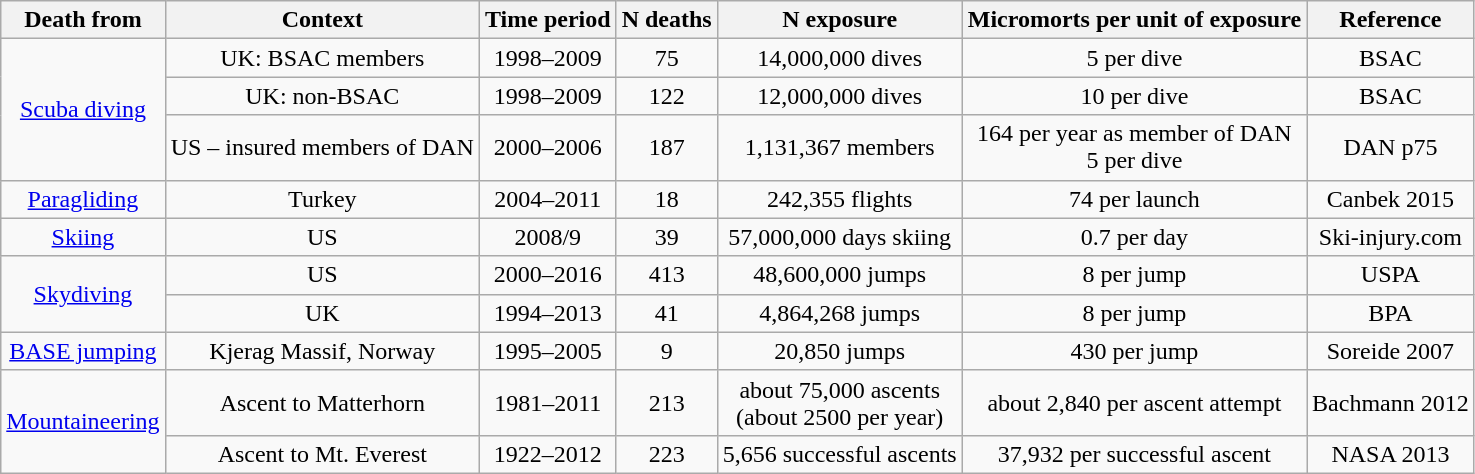<table class="wikitable" style="text-align: center">
<tr>
<th>Death from</th>
<th>Context</th>
<th>Time period</th>
<th>N deaths</th>
<th>N exposure</th>
<th>Micromorts per unit of exposure</th>
<th>Reference</th>
</tr>
<tr>
<td rowspan="3"><a href='#'>Scuba diving</a></td>
<td>UK: BSAC members</td>
<td>1998–2009</td>
<td>75</td>
<td>14,000,000 dives</td>
<td>5 per dive</td>
<td>BSAC</td>
</tr>
<tr>
<td>UK: non-BSAC</td>
<td>1998–2009</td>
<td>122</td>
<td>12,000,000 dives</td>
<td>10 per dive</td>
<td>BSAC</td>
</tr>
<tr>
<td>US – insured members of DAN</td>
<td>2000–2006</td>
<td>187</td>
<td>1,131,367 members</td>
<td>164 per year as member of DAN <br> 5 per dive</td>
<td>DAN p75</td>
</tr>
<tr>
<td><a href='#'>Paragliding</a></td>
<td>Turkey</td>
<td>2004–2011</td>
<td>18</td>
<td>242,355 flights</td>
<td>74 per launch</td>
<td>Canbek 2015</td>
</tr>
<tr>
<td><a href='#'>Skiing</a></td>
<td>US</td>
<td>2008/9</td>
<td>39</td>
<td>57,000,000 days skiing</td>
<td>0.7 per day</td>
<td>Ski-injury.com</td>
</tr>
<tr>
<td rowspan="2"><a href='#'>Skydiving</a></td>
<td>US</td>
<td>2000–2016</td>
<td>413</td>
<td>48,600,000 jumps</td>
<td>8 per jump</td>
<td>USPA</td>
</tr>
<tr>
<td>UK</td>
<td>1994–2013</td>
<td>41</td>
<td>4,864,268 jumps</td>
<td>8 per jump</td>
<td>BPA</td>
</tr>
<tr>
<td><a href='#'>BASE jumping</a></td>
<td>Kjerag Massif, Norway</td>
<td>1995–2005</td>
<td>9</td>
<td>20,850 jumps</td>
<td>430 per jump</td>
<td>Soreide 2007</td>
</tr>
<tr>
<td rowspan="2"><a href='#'>Mountaineering</a></td>
<td>Ascent to Matterhorn</td>
<td>1981–2011</td>
<td>213</td>
<td>about 75,000 ascents<br>(about 2500 per year)</td>
<td>about 2,840 per ascent attempt</td>
<td>Bachmann 2012</td>
</tr>
<tr>
<td>Ascent to Mt. Everest</td>
<td>1922–2012</td>
<td>223</td>
<td>5,656 successful ascents</td>
<td>37,932 per successful ascent</td>
<td>NASA 2013</td>
</tr>
</table>
